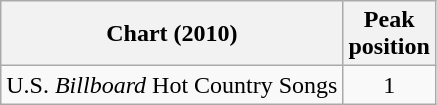<table class="wikitable">
<tr>
<th>Chart (2010)</th>
<th>Peak<br>position</th>
</tr>
<tr>
<td>U.S. <em>Billboard</em> Hot Country Songs</td>
<td align=center>1</td>
</tr>
</table>
